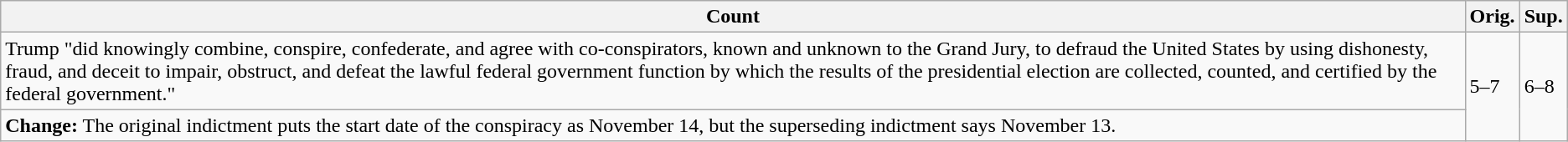<table class="wikitable">
<tr>
<th>Count</th>
<th>Orig.</th>
<th>Sup.</th>
</tr>
<tr>
<td>Trump "did knowingly combine, conspire, confederate, and agree with co-conspirators, known and unknown to the Grand Jury, to defraud the United States by using dishonesty, fraud, and deceit to impair, obstruct, and defeat the lawful federal government function by which the results of the presidential election are collected, counted, and certified by the federal government."</td>
<td rowspan="2">5–7</td>
<td rowspan="2">6–8</td>
</tr>
<tr>
<td><strong>Change:</strong> The original indictment puts the start date of the conspiracy as November 14, but the superseding indictment says November 13.</td>
</tr>
</table>
